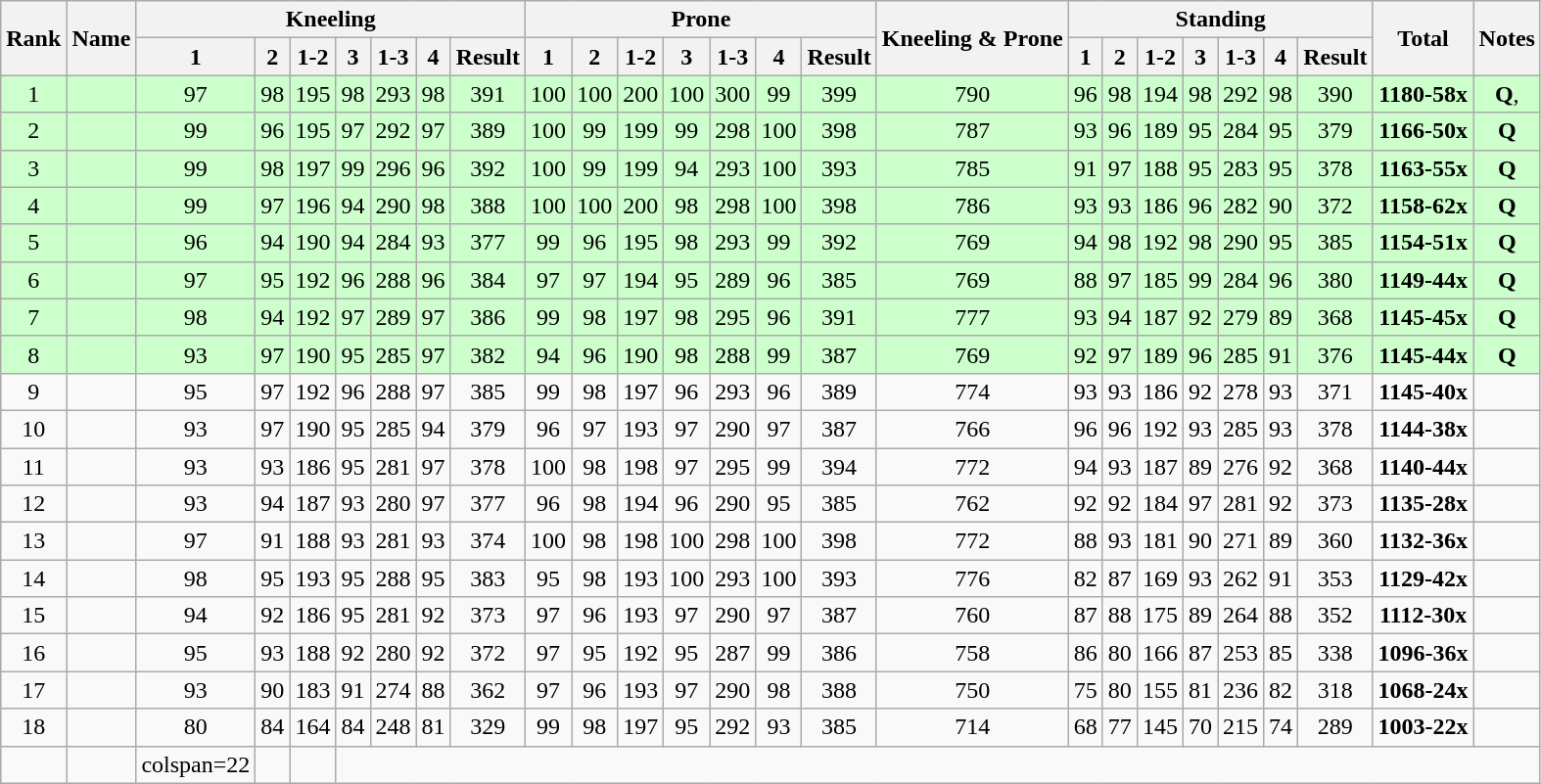<table class="wikitable sortable" style="text-align:center;">
<tr>
<th rowspan=2>Rank</th>
<th rowspan=2>Name</th>
<th colspan=7>Kneeling</th>
<th colspan=7>Prone</th>
<th rowspan=2>Kneeling & Prone</th>
<th colspan=7>Standing</th>
<th rowspan=2>Total</th>
<th rowspan=2>Notes</th>
</tr>
<tr>
<th>1</th>
<th>2</th>
<th>1-2</th>
<th>3</th>
<th>1-3</th>
<th>4</th>
<th>Result</th>
<th>1</th>
<th>2</th>
<th>1-2</th>
<th>3</th>
<th>1-3</th>
<th>4</th>
<th>Result</th>
<th>1</th>
<th>2</th>
<th>1-2</th>
<th>3</th>
<th>1-3</th>
<th>4</th>
<th>Result</th>
</tr>
<tr bgcolor=ccffcc>
<td>1</td>
<td align=left></td>
<td>97</td>
<td>98</td>
<td>195</td>
<td>98</td>
<td>293</td>
<td>98</td>
<td>391</td>
<td>100</td>
<td>100</td>
<td>200</td>
<td>100</td>
<td>300</td>
<td>99</td>
<td>399</td>
<td>790</td>
<td>96</td>
<td>98</td>
<td>194</td>
<td>98</td>
<td>292</td>
<td>98</td>
<td>390</td>
<td><strong>1180-58x</strong></td>
<td><strong>Q</strong>, </td>
</tr>
<tr bgcolor=ccffcc>
<td>2</td>
<td align=left></td>
<td>99</td>
<td>96</td>
<td>195</td>
<td>97</td>
<td>292</td>
<td>97</td>
<td>389</td>
<td>100</td>
<td>99</td>
<td>199</td>
<td>99</td>
<td>298</td>
<td>100</td>
<td>398</td>
<td>787</td>
<td>93</td>
<td>96</td>
<td>189</td>
<td>95</td>
<td>284</td>
<td>95</td>
<td>379</td>
<td><strong>1166-50x</strong></td>
<td><strong>Q</strong></td>
</tr>
<tr bgcolor=ccffcc>
<td>3</td>
<td align=left></td>
<td>99</td>
<td>98</td>
<td>197</td>
<td>99</td>
<td>296</td>
<td>96</td>
<td>392</td>
<td>100</td>
<td>99</td>
<td>199</td>
<td>94</td>
<td>293</td>
<td>100</td>
<td>393</td>
<td>785</td>
<td>91</td>
<td>97</td>
<td>188</td>
<td>95</td>
<td>283</td>
<td>95</td>
<td>378</td>
<td><strong>1163-55x</strong></td>
<td><strong>Q</strong></td>
</tr>
<tr bgcolor=ccffcc>
<td>4</td>
<td align=left></td>
<td>99</td>
<td>97</td>
<td>196</td>
<td>94</td>
<td>290</td>
<td>98</td>
<td>388</td>
<td>100</td>
<td>100</td>
<td>200</td>
<td>98</td>
<td>298</td>
<td>100</td>
<td>398</td>
<td>786</td>
<td>93</td>
<td>93</td>
<td>186</td>
<td>96</td>
<td>282</td>
<td>90</td>
<td>372</td>
<td><strong>1158-62x</strong></td>
<td><strong>Q</strong></td>
</tr>
<tr bgcolor=ccffcc>
<td>5</td>
<td align=left></td>
<td>96</td>
<td>94</td>
<td>190</td>
<td>94</td>
<td>284</td>
<td>93</td>
<td>377</td>
<td>99</td>
<td>96</td>
<td>195</td>
<td>98</td>
<td>293</td>
<td>99</td>
<td>392</td>
<td>769</td>
<td>94</td>
<td>98</td>
<td>192</td>
<td>98</td>
<td>290</td>
<td>95</td>
<td>385</td>
<td><strong>1154-51x</strong></td>
<td><strong>Q</strong></td>
</tr>
<tr bgcolor=ccffcc>
<td>6</td>
<td align=left></td>
<td>97</td>
<td>95</td>
<td>192</td>
<td>96</td>
<td>288</td>
<td>96</td>
<td>384</td>
<td>97</td>
<td>97</td>
<td>194</td>
<td>95</td>
<td>289</td>
<td>96</td>
<td>385</td>
<td>769</td>
<td>88</td>
<td>97</td>
<td>185</td>
<td>99</td>
<td>284</td>
<td>96</td>
<td>380</td>
<td><strong>1149-44x</strong></td>
<td><strong>Q</strong></td>
</tr>
<tr bgcolor=ccffcc>
<td>7</td>
<td align=left></td>
<td>98</td>
<td>94</td>
<td>192</td>
<td>97</td>
<td>289</td>
<td>97</td>
<td>386</td>
<td>99</td>
<td>98</td>
<td>197</td>
<td>98</td>
<td>295</td>
<td>96</td>
<td>391</td>
<td>777</td>
<td>93</td>
<td>94</td>
<td>187</td>
<td>92</td>
<td>279</td>
<td>89</td>
<td>368</td>
<td><strong>1145-45x</strong></td>
<td><strong>Q</strong></td>
</tr>
<tr bgcolor=ccffcc>
<td>8</td>
<td align=left></td>
<td>93</td>
<td>97</td>
<td>190</td>
<td>95</td>
<td>285</td>
<td>97</td>
<td>382</td>
<td>94</td>
<td>96</td>
<td>190</td>
<td>98</td>
<td>288</td>
<td>99</td>
<td>387</td>
<td>769</td>
<td>92</td>
<td>97</td>
<td>189</td>
<td>96</td>
<td>285</td>
<td>91</td>
<td>376</td>
<td><strong>1145-44x</strong></td>
<td><strong>Q</strong></td>
</tr>
<tr>
<td>9</td>
<td align=left></td>
<td>95</td>
<td>97</td>
<td>192</td>
<td>96</td>
<td>288</td>
<td>97</td>
<td>385</td>
<td>99</td>
<td>98</td>
<td>197</td>
<td>96</td>
<td>293</td>
<td>96</td>
<td>389</td>
<td>774</td>
<td>93</td>
<td>93</td>
<td>186</td>
<td>92</td>
<td>278</td>
<td>93</td>
<td>371</td>
<td><strong>1145-40x</strong></td>
<td></td>
</tr>
<tr>
<td>10</td>
<td align=left></td>
<td>93</td>
<td>97</td>
<td>190</td>
<td>95</td>
<td>285</td>
<td>94</td>
<td>379</td>
<td>96</td>
<td>97</td>
<td>193</td>
<td>97</td>
<td>290</td>
<td>97</td>
<td>387</td>
<td>766</td>
<td>96</td>
<td>96</td>
<td>192</td>
<td>93</td>
<td>285</td>
<td>93</td>
<td>378</td>
<td><strong>1144-38x</strong></td>
<td></td>
</tr>
<tr>
<td>11</td>
<td align=left></td>
<td>93</td>
<td>93</td>
<td>186</td>
<td>95</td>
<td>281</td>
<td>97</td>
<td>378</td>
<td>100</td>
<td>98</td>
<td>198</td>
<td>97</td>
<td>295</td>
<td>99</td>
<td>394</td>
<td>772</td>
<td>94</td>
<td>93</td>
<td>187</td>
<td>89</td>
<td>276</td>
<td>92</td>
<td>368</td>
<td><strong>1140-44x</strong></td>
<td></td>
</tr>
<tr>
<td>12</td>
<td align=left></td>
<td>93</td>
<td>94</td>
<td>187</td>
<td>93</td>
<td>280</td>
<td>97</td>
<td>377</td>
<td>96</td>
<td>98</td>
<td>194</td>
<td>96</td>
<td>290</td>
<td>95</td>
<td>385</td>
<td>762</td>
<td>92</td>
<td>92</td>
<td>184</td>
<td>97</td>
<td>281</td>
<td>92</td>
<td>373</td>
<td><strong>1135-28x</strong></td>
<td></td>
</tr>
<tr>
<td>13</td>
<td align=left></td>
<td>97</td>
<td>91</td>
<td>188</td>
<td>93</td>
<td>281</td>
<td>93</td>
<td>374</td>
<td>100</td>
<td>98</td>
<td>198</td>
<td>100</td>
<td>298</td>
<td>100</td>
<td>398</td>
<td>772</td>
<td>88</td>
<td>93</td>
<td>181</td>
<td>90</td>
<td>271</td>
<td>89</td>
<td>360</td>
<td><strong>1132-36x</strong></td>
<td></td>
</tr>
<tr>
<td>14</td>
<td align=left></td>
<td>98</td>
<td>95</td>
<td>193</td>
<td>95</td>
<td>288</td>
<td>95</td>
<td>383</td>
<td>95</td>
<td>98</td>
<td>193</td>
<td>100</td>
<td>293</td>
<td>100</td>
<td>393</td>
<td>776</td>
<td>82</td>
<td>87</td>
<td>169</td>
<td>93</td>
<td>262</td>
<td>91</td>
<td>353</td>
<td><strong>1129-42x</strong></td>
<td></td>
</tr>
<tr>
<td>15</td>
<td align=left></td>
<td>94</td>
<td>92</td>
<td>186</td>
<td>95</td>
<td>281</td>
<td>92</td>
<td>373</td>
<td>97</td>
<td>96</td>
<td>193</td>
<td>97</td>
<td>290</td>
<td>97</td>
<td>387</td>
<td>760</td>
<td>87</td>
<td>88</td>
<td>175</td>
<td>89</td>
<td>264</td>
<td>88</td>
<td>352</td>
<td><strong>1112-30x</strong></td>
<td></td>
</tr>
<tr>
<td>16</td>
<td align=left></td>
<td>95</td>
<td>93</td>
<td>188</td>
<td>92</td>
<td>280</td>
<td>92</td>
<td>372</td>
<td>97</td>
<td>95</td>
<td>192</td>
<td>95</td>
<td>287</td>
<td>99</td>
<td>386</td>
<td>758</td>
<td>86</td>
<td>80</td>
<td>166</td>
<td>87</td>
<td>253</td>
<td>85</td>
<td>338</td>
<td><strong>1096-36x</strong></td>
<td></td>
</tr>
<tr>
<td>17</td>
<td align=left></td>
<td>93</td>
<td>90</td>
<td>183</td>
<td>91</td>
<td>274</td>
<td>88</td>
<td>362</td>
<td>97</td>
<td>96</td>
<td>193</td>
<td>97</td>
<td>290</td>
<td>98</td>
<td>388</td>
<td>750</td>
<td>75</td>
<td>80</td>
<td>155</td>
<td>81</td>
<td>236</td>
<td>82</td>
<td>318</td>
<td><strong>1068-24x</strong></td>
<td></td>
</tr>
<tr>
<td>18</td>
<td align=left></td>
<td>80</td>
<td>84</td>
<td>164</td>
<td>84</td>
<td>248</td>
<td>81</td>
<td>329</td>
<td>99</td>
<td>98</td>
<td>197</td>
<td>95</td>
<td>292</td>
<td>93</td>
<td>385</td>
<td>714</td>
<td>68</td>
<td>77</td>
<td>145</td>
<td>70</td>
<td>215</td>
<td>74</td>
<td>289</td>
<td><strong>1003-22x</strong></td>
<td></td>
</tr>
<tr>
<td></td>
<td align=left></td>
<td>colspan=22 </td>
<td></td>
<td></td>
</tr>
</table>
